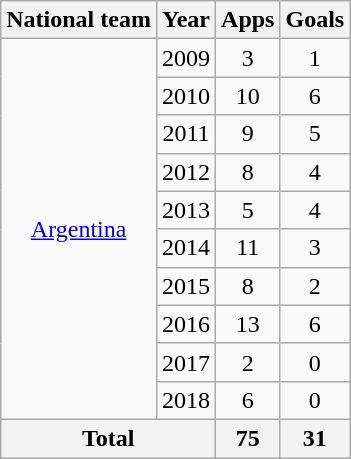<table class="wikitable" style="text-align:center">
<tr>
<th>National team</th>
<th>Year</th>
<th>Apps</th>
<th>Goals</th>
</tr>
<tr>
<td rowspan="10"><a href='#'>Argentina</a></td>
<td>2009</td>
<td>3</td>
<td>1</td>
</tr>
<tr>
<td>2010</td>
<td>10</td>
<td>6</td>
</tr>
<tr>
<td>2011</td>
<td>9</td>
<td>5</td>
</tr>
<tr>
<td>2012</td>
<td>8</td>
<td>4</td>
</tr>
<tr>
<td>2013</td>
<td>5</td>
<td>4</td>
</tr>
<tr>
<td>2014</td>
<td>11</td>
<td>3</td>
</tr>
<tr>
<td>2015</td>
<td>8</td>
<td>2</td>
</tr>
<tr>
<td>2016</td>
<td>13</td>
<td>6</td>
</tr>
<tr>
<td>2017</td>
<td>2</td>
<td>0</td>
</tr>
<tr>
<td>2018</td>
<td>6</td>
<td>0</td>
</tr>
<tr>
<th colspan="2">Total</th>
<th>75</th>
<th>31</th>
</tr>
</table>
